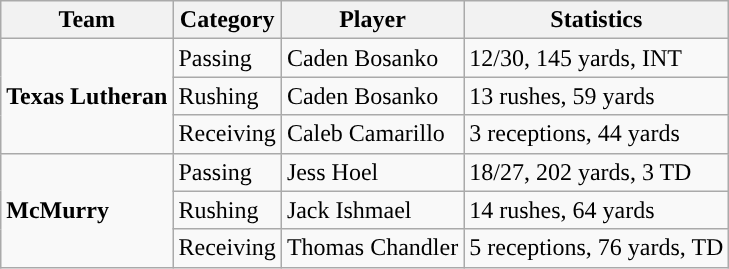<table class="wikitable" style="float: left;">
<tr>
<th>Team</th>
<th>Category</th>
<th>Player</th>
<th>Statistics</th>
</tr>
<tr>
<td rowspan=3><strong>Texas Lutheran</strong></td>
<td>Passing</td>
<td>Caden Bosanko</td>
<td>12/30, 145 yards, INT</td>
</tr>
<tr>
<td>Rushing</td>
<td>Caden Bosanko</td>
<td>13 rushes, 59 yards</td>
</tr>
<tr>
<td>Receiving</td>
<td>Caleb Camarillo</td>
<td>3 receptions, 44 yards</td>
</tr>
<tr>
<td rowspan=3><strong>McMurry</strong></td>
<td>Passing</td>
<td>Jess Hoel</td>
<td>18/27, 202 yards, 3 TD</td>
</tr>
<tr>
<td>Rushing</td>
<td>Jack Ishmael</td>
<td>14 rushes, 64 yards</td>
</tr>
<tr>
<td>Receiving</td>
<td>Thomas Chandler</td>
<td>5 receptions, 76 yards, TD</td>
</tr>
</table>
